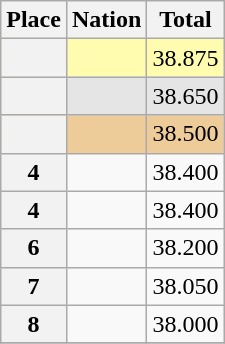<table class="wikitable sortable">
<tr>
<th>Place</th>
<th>Nation</th>
<th>Total</th>
</tr>
<tr bgcolor=fffcaf>
<th></th>
<td></td>
<td>38.875</td>
</tr>
<tr bgcolor=e5e5e5>
<th></th>
<td></td>
<td>38.650</td>
</tr>
<tr bgcolor=eecc99>
<th></th>
<td></td>
<td>38.500</td>
</tr>
<tr>
<th>4</th>
<td></td>
<td>38.400</td>
</tr>
<tr>
<th>4</th>
<td></td>
<td>38.400</td>
</tr>
<tr>
<th>6</th>
<td></td>
<td>38.200</td>
</tr>
<tr>
<th>7</th>
<td></td>
<td>38.050</td>
</tr>
<tr>
<th>8</th>
<td></td>
<td>38.000</td>
</tr>
<tr>
</tr>
</table>
